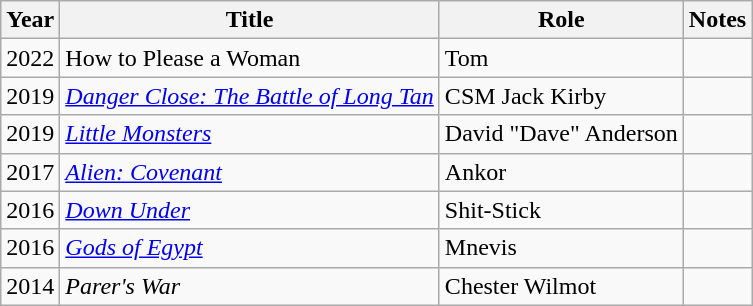<table class="wikitable sortable">
<tr>
<th>Year</th>
<th>Title</th>
<th>Role</th>
<th>Notes</th>
</tr>
<tr>
<td>2022</td>
<td>How to Please a Woman</td>
<td>Tom</td>
<td></td>
</tr>
<tr>
<td>2019</td>
<td><em><a href='#'>Danger Close: The Battle of Long Tan</a></em></td>
<td rowspan="1">CSM Jack Kirby</td>
<td></td>
</tr>
<tr>
<td>2019</td>
<td><em><a href='#'>Little Monsters</a></em></td>
<td rowspan="1">David "Dave" Anderson</td>
<td></td>
</tr>
<tr>
<td>2017</td>
<td><em><a href='#'>Alien: Covenant</a></em></td>
<td rowspan="1">Ankor</td>
<td></td>
</tr>
<tr>
<td>2016</td>
<td><em><a href='#'>Down Under</a></em></td>
<td rowspan="1">Shit-Stick</td>
<td></td>
</tr>
<tr>
<td>2016</td>
<td><em><a href='#'>Gods of Egypt</a></em></td>
<td rowspan="1">Mnevis</td>
<td></td>
</tr>
<tr>
<td>2014</td>
<td><em>Parer's War</em></td>
<td rowspan="1">Chester Wilmot</td>
<td></td>
</tr>
</table>
